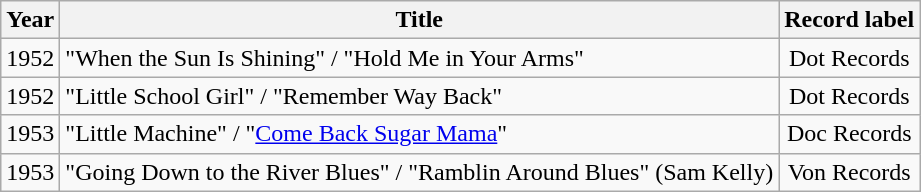<table class="wikitable sortable">
<tr>
<th>Year</th>
<th>Title</th>
<th>Record label</th>
</tr>
<tr>
<td>1952</td>
<td>"When the Sun Is Shining" / "Hold Me in Your Arms"</td>
<td style="text-align:center;">Dot Records</td>
</tr>
<tr>
<td>1952</td>
<td>"Little School Girl" / "Remember Way Back"</td>
<td style="text-align:center;">Dot Records</td>
</tr>
<tr>
<td>1953</td>
<td>"Little Machine" / "<a href='#'>Come Back Sugar Mama</a>"</td>
<td style="text-align:center;">Doc Records</td>
</tr>
<tr>
<td>1953</td>
<td>"Going Down to the River Blues" / "Ramblin Around Blues" (Sam Kelly)</td>
<td style="text-align:center;">Von Records</td>
</tr>
</table>
